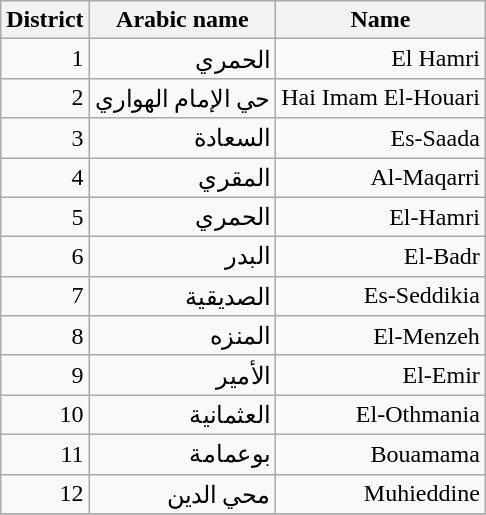<table class="wikitable">
<tr>
<th>District</th>
<th>Arabic name</th>
<th>Name</th>
</tr>
<tr>
<td align="right">1 </td>
<td align="right">الحمري</td>
<td align="right">El Hamri</td>
</tr>
<tr>
<td align="right">2 </td>
<td align="right">حي الإمام الهواري</td>
<td align="right">Hai Imam El-Houari</td>
</tr>
<tr>
<td align="right">3 </td>
<td align="right">السعادة</td>
<td align="right">Es-Saada</td>
</tr>
<tr>
<td align="right">4 </td>
<td align="right">المقري</td>
<td align="right">Al-Maqarri</td>
</tr>
<tr>
<td align="right">5 </td>
<td align="right">الحمري</td>
<td align="right">El-Hamri</td>
</tr>
<tr>
<td align="right">6 </td>
<td align="right">البدر</td>
<td align="right">El-Badr</td>
</tr>
<tr>
<td align="right">7 </td>
<td align="right">الصديقية</td>
<td align="right">Es-Seddikia</td>
</tr>
<tr>
<td align="right">8 </td>
<td align="right">المنزه</td>
<td align="right">El-Menzeh</td>
</tr>
<tr>
<td align="right">9 </td>
<td align="right">الأمير</td>
<td align="right">El-Emir</td>
</tr>
<tr>
<td align="right">10 </td>
<td align="right">العثمانية</td>
<td align="right">El-Othmania</td>
</tr>
<tr>
<td align="right">11 </td>
<td align="right">بوعمامة</td>
<td align="right">Bouamama</td>
</tr>
<tr>
<td align="right">12 </td>
<td align="right">محي الدين</td>
<td align="right">Muhieddine</td>
</tr>
<tr>
</tr>
</table>
